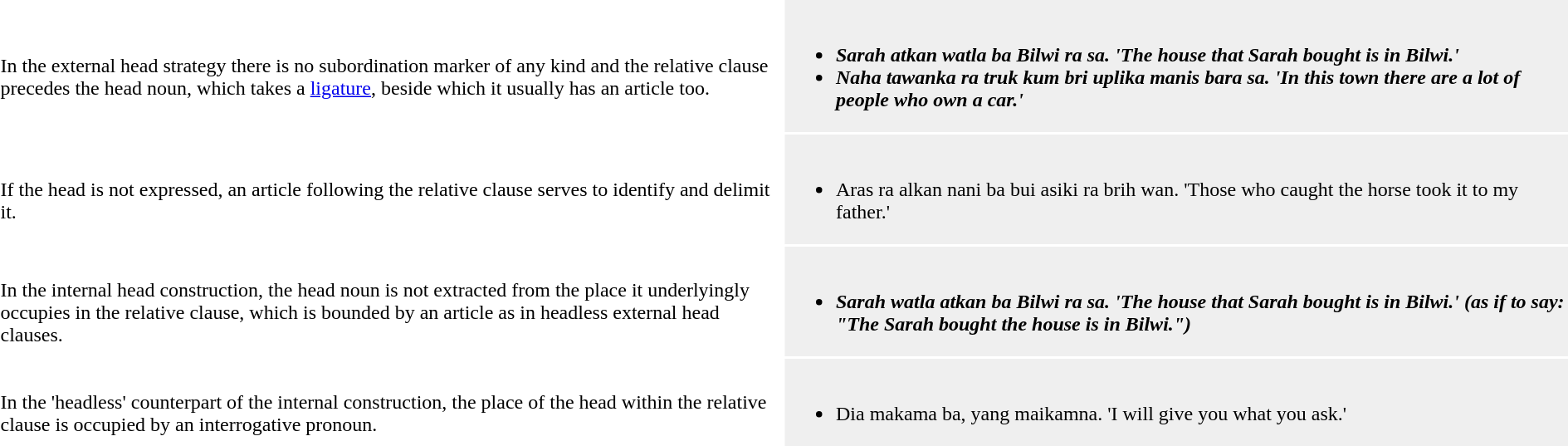<table>
<tr>
<td style="width:50%;"><br>In the external head strategy there is no subordination marker of any kind and the relative clause precedes the head noun, which takes a <a href='#'>ligature</a>, beside which it usually has an article too.</td>
<td style="width:50%; background:#efefef;"><br><ul><li><strong><em>Sarah atkan<strong> watla ba Bilwi ra sa.<em> 'The house that Sarah bought is in Bilwi.'</li><li></em>Naha tawanka ra </strong>truk kum bri<strong> uplika manis bara sa.<em> 'In this town there are a lot of people who own a car.'</li></ul></td>
</tr>
<tr>
<td><br>If the head is not expressed, an article following the relative clause serves to identify and delimit it.</td>
<td style="background:#efefef;"><br><ul><li></em></strong>Aras ra alkan</strong> nani ba bui asiki ra brih wan.</em> 'Those who caught the horse took it to my father.'</li></ul></td>
</tr>
<tr>
<td><br>In the internal head construction, the head noun is not extracted from the place it underlyingly occupies in the relative clause, which is bounded by an article as in headless external head clauses.</td>
<td style="background:#efefef;"><br><ul><li><strong><em>Sarah watla atkan<strong> ba Bilwi ra sa.<em> 'The house that Sarah bought is in Bilwi.' (as if to say: "The </em>Sarah bought the house<em> is in Bilwi.")</li></ul></td>
</tr>
<tr>
<td><br>In the 'headless' counterpart of the internal construction, the place of the head within the relative clause is occupied by an interrogative pronoun.</td>
<td style="background:#efefef;"><br><ul><li></em></strong>Dia makama</strong> ba, yang maikamna.</em> 'I will give you what you ask.'</li></ul></td>
</tr>
</table>
